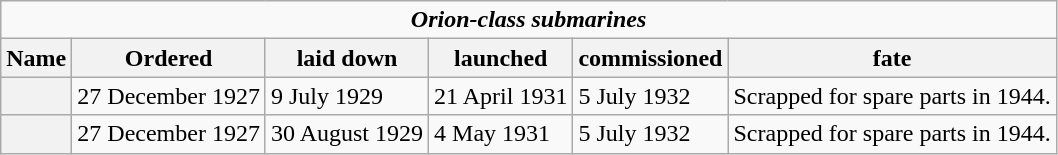<table class="wikitable">
<tr>
<td colspan=6 align=center><strong><em>Orion<em>-class submarines<strong></td>
</tr>
<tr>
<th scope="col">Name</th>
<th scope="col">Ordered</th>
<th scope="col">laid down</th>
<th scope="col">launched</th>
<th scope="col">commissioned</th>
<th scope="col">fate</th>
</tr>
<tr>
<th scope="row"></th>
<td>27 December 1927</td>
<td>9 July 1929</td>
<td>21 April 1931</td>
<td>5 July 1932</td>
<td>Scrapped for spare parts in 1944.</td>
</tr>
<tr>
<th scope="row"></th>
<td>27 December 1927</td>
<td>30 August 1929</td>
<td>4 May 1931</td>
<td>5 July 1932</td>
<td>Scrapped for spare parts in 1944.</td>
</tr>
</table>
